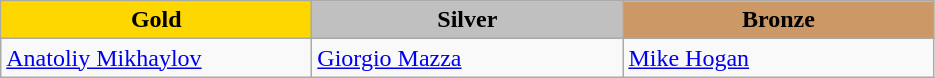<table class="wikitable" style="text-align:left">
<tr align="center">
<td width=200 bgcolor=gold><strong>Gold</strong></td>
<td width=200 bgcolor=silver><strong>Silver</strong></td>
<td width=200 bgcolor=CC9966><strong>Bronze</strong></td>
</tr>
<tr>
<td><a href='#'>Anatoliy Mikhaylov</a><br><em></em></td>
<td><a href='#'>Giorgio Mazza</a><br><em></em></td>
<td><a href='#'>Mike Hogan</a><br><em></em></td>
</tr>
</table>
